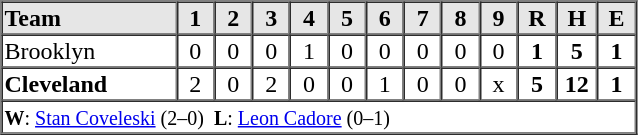<table border=1 cellspacing=0 width=425 style="margin-left:3em;">
<tr style="text-align:center; background-color:#e6e6e6;">
<th align=left width=125>Team</th>
<th width=25>1</th>
<th width=25>2</th>
<th width=25>3</th>
<th width=25>4</th>
<th width=25>5</th>
<th width=25>6</th>
<th width=25>7</th>
<th width=25>8</th>
<th width=25>9</th>
<th width=25>R</th>
<th width=25>H</th>
<th width=25>E</th>
</tr>
<tr style="text-align:center;">
<td align=left>Brooklyn</td>
<td>0</td>
<td>0</td>
<td>0</td>
<td>1</td>
<td>0</td>
<td>0</td>
<td>0</td>
<td>0</td>
<td>0</td>
<td><strong>1</strong></td>
<td><strong>5</strong></td>
<td><strong>1</strong></td>
</tr>
<tr style="text-align:center;">
<td align=left><strong>Cleveland</strong></td>
<td>2</td>
<td>0</td>
<td>2</td>
<td>0</td>
<td>0</td>
<td>1</td>
<td>0</td>
<td>0</td>
<td>x</td>
<td><strong>5</strong></td>
<td><strong>12</strong></td>
<td><strong>1</strong></td>
</tr>
<tr style="text-align:left;">
<td colspan=13><small><strong>W</strong>: <a href='#'>Stan Coveleski</a> (2–0)  <strong>L</strong>: <a href='#'>Leon Cadore</a> (0–1)</small></td>
</tr>
</table>
